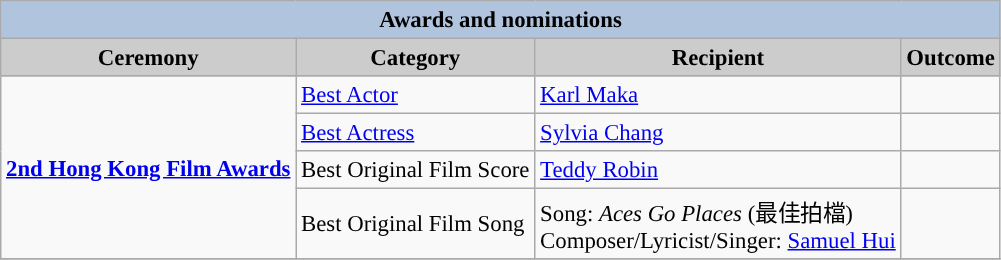<table class="wikitable" style="font-size:95%;" ;>
<tr style="background:#ccc; text-align:center;">
<th colspan="4" style="background: LightSteelBlue;">Awards and nominations</th>
</tr>
<tr style="background:#ccc; text-align:center;">
<th style="background:#ccc">Ceremony</th>
<th style="background:#ccc">Category</th>
<th style="background:#ccc">Recipient</th>
<th style="background:#ccc">Outcome</th>
</tr>
<tr>
<td rowspan=4><strong><a href='#'>2nd Hong Kong Film Awards</a></strong></td>
<td><a href='#'>Best Actor</a></td>
<td><a href='#'>Karl Maka</a></td>
<td></td>
</tr>
<tr>
<td><a href='#'>Best Actress</a></td>
<td><a href='#'>Sylvia Chang</a></td>
<td></td>
</tr>
<tr>
<td>Best Original Film Score</td>
<td><a href='#'>Teddy Robin</a></td>
<td></td>
</tr>
<tr>
<td>Best Original Film Song</td>
<td>Song: <em>Aces Go Places</em> (最佳拍檔)<br>Composer/Lyricist/Singer: <a href='#'>Samuel Hui</a></td>
<td></td>
</tr>
<tr>
</tr>
</table>
